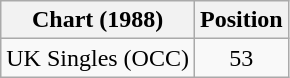<table class="wikitable">
<tr>
<th>Chart (1988)</th>
<th>Position</th>
</tr>
<tr>
<td>UK Singles (OCC)</td>
<td align="center">53</td>
</tr>
</table>
